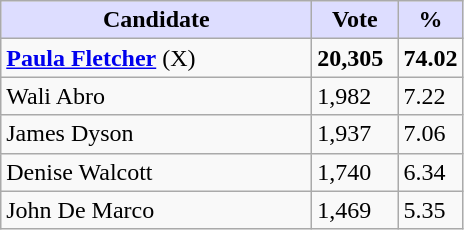<table class="wikitable">
<tr>
<th style="background:#ddf; width:200px;">Candidate</th>
<th style="background:#ddf; width:50px;">Vote</th>
<th style="background:#ddf; width:30px;">%</th>
</tr>
<tr>
<td><strong><a href='#'>Paula Fletcher</a></strong> (X)</td>
<td><strong>20,305</strong></td>
<td><strong>74.02</strong></td>
</tr>
<tr>
<td>Wali Abro</td>
<td>1,982</td>
<td>7.22</td>
</tr>
<tr>
<td>James Dyson</td>
<td>1,937</td>
<td>7.06</td>
</tr>
<tr>
<td>Denise Walcott</td>
<td>1,740</td>
<td>6.34</td>
</tr>
<tr>
<td>John De Marco</td>
<td>1,469</td>
<td>5.35</td>
</tr>
</table>
